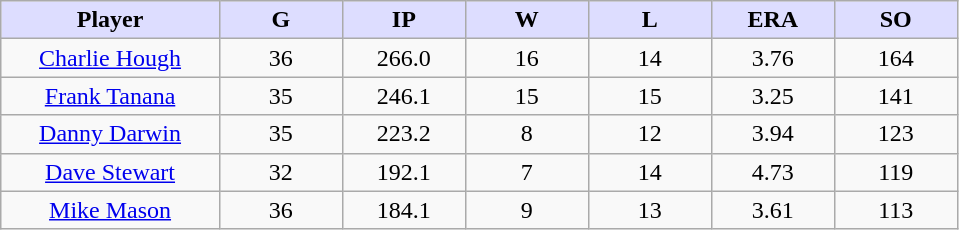<table class="wikitable sortable">
<tr>
<th style="background:#ddf; width:16%;">Player</th>
<th style="background:#ddf; width:9%;">G</th>
<th style="background:#ddf; width:9%;">IP</th>
<th style="background:#ddf; width:9%;">W</th>
<th style="background:#ddf; width:9%;">L</th>
<th style="background:#ddf; width:9%;">ERA</th>
<th style="background:#ddf; width:9%;">SO</th>
</tr>
<tr align=center>
<td><a href='#'>Charlie Hough</a></td>
<td>36</td>
<td>266.0</td>
<td>16</td>
<td>14</td>
<td>3.76</td>
<td>164</td>
</tr>
<tr align=center>
<td><a href='#'>Frank Tanana</a></td>
<td>35</td>
<td>246.1</td>
<td>15</td>
<td>15</td>
<td>3.25</td>
<td>141</td>
</tr>
<tr align=center>
<td><a href='#'>Danny Darwin</a></td>
<td>35</td>
<td>223.2</td>
<td>8</td>
<td>12</td>
<td>3.94</td>
<td>123</td>
</tr>
<tr align=center>
<td><a href='#'>Dave Stewart</a></td>
<td>32</td>
<td>192.1</td>
<td>7</td>
<td>14</td>
<td>4.73</td>
<td>119</td>
</tr>
<tr align=center>
<td><a href='#'>Mike Mason</a></td>
<td>36</td>
<td>184.1</td>
<td>9</td>
<td>13</td>
<td>3.61</td>
<td>113</td>
</tr>
</table>
